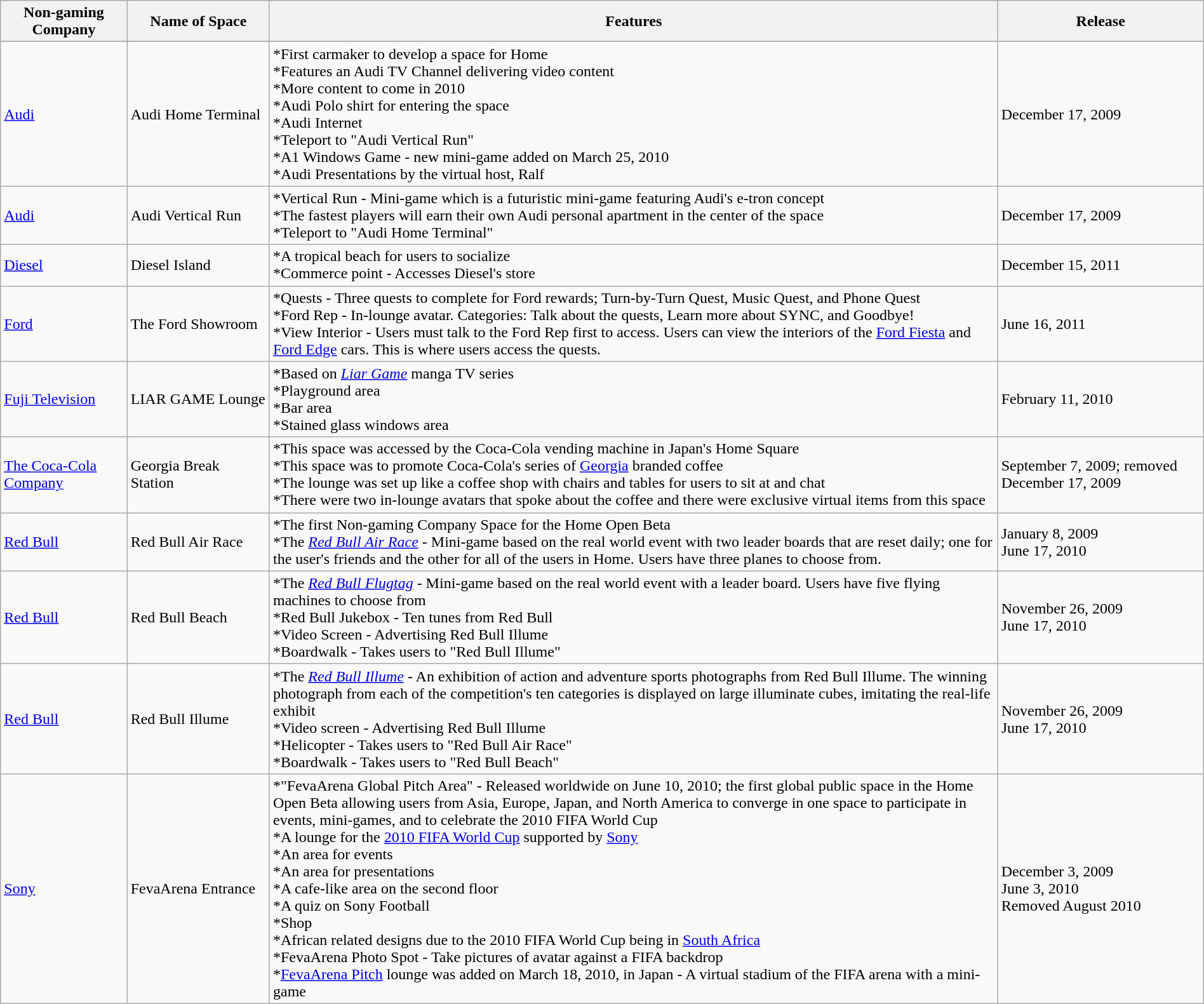<table class="wikitable sortable" style="width:100%">
<tr>
<th style="width: 8%">Non-gaming Company</th>
<th style="width: 9% ">Name of Space</th>
<th style="width: 46%">Features</th>
<th style="width: 13%">Release</th>
</tr>
<tr align="left">
</tr>
<tr>
<td><a href='#'>Audi</a></td>
<td>Audi Home Terminal</td>
<td>*First carmaker to develop a space for Home<br>*Features an Audi TV Channel delivering video content<br>*More content to come in 2010<br>*Audi Polo shirt for entering the space<br>*Audi Internet<br>*Teleport to "Audi Vertical Run"<br>*A1 Windows Game - new mini-game added on March 25, 2010<br>*Audi Presentations by the virtual host, Ralf</td>
<td> December 17, 2009</td>
</tr>
<tr>
<td><a href='#'>Audi</a></td>
<td>Audi Vertical Run</td>
<td>*Vertical Run - Mini-game which is a futuristic mini-game featuring Audi's e-tron concept<br>*The fastest players will earn their own Audi personal apartment in the center of the space<br>*Teleport to "Audi Home Terminal"</td>
<td> December 17, 2009</td>
</tr>
<tr>
<td><a href='#'>Diesel</a></td>
<td>Diesel Island</td>
<td>*A tropical beach for users to socialize<br>*Commerce point - Accesses Diesel's store</td>
<td> December 15, 2011</td>
</tr>
<tr>
<td><a href='#'>Ford</a></td>
<td>The Ford Showroom</td>
<td>*Quests - Three quests to complete for Ford rewards; Turn-by-Turn Quest, Music Quest, and Phone Quest<br>*Ford Rep - In-lounge avatar. Categories: Talk about the quests, Learn more about SYNC, and Goodbye!<br>*View Interior - Users must talk to the Ford Rep first to access. Users can view the interiors of the <a href='#'>Ford Fiesta</a> and <a href='#'>Ford Edge</a> cars. This is where users access the quests.</td>
<td> June 16, 2011</td>
</tr>
<tr>
<td><a href='#'>Fuji Television</a></td>
<td>LIAR GAME Lounge</td>
<td>*Based on <em><a href='#'>Liar Game</a></em> manga TV series<br>*Playground area<br>*Bar area<br>*Stained glass windows area</td>
<td> February 11, 2010</td>
</tr>
<tr>
<td><a href='#'>The Coca-Cola Company</a></td>
<td>Georgia Break Station</td>
<td>*This space was accessed by the Coca-Cola vending machine in Japan's Home Square<br>*This space was to promote Coca-Cola's series of <a href='#'>Georgia</a> branded coffee<br>*The lounge was set up like a coffee shop with chairs and tables for users to sit at and chat<br>*There were two in-lounge avatars that spoke about the coffee and there were exclusive virtual items from this space</td>
<td> September 7, 2009; removed December 17, 2009</td>
</tr>
<tr>
<td><a href='#'>Red Bull</a></td>
<td>Red Bull Air Race</td>
<td>*The first Non-gaming Company Space for the Home Open Beta<br>*The <em><a href='#'>Red Bull Air Race</a></em> - Mini-game based on the real world event with two leader boards that are reset daily; one for the user's friends and the other for all of the users in Home. Users have three planes to choose from.</td>
<td> January 8, 2009<br> June 17, 2010</td>
</tr>
<tr>
<td><a href='#'>Red Bull</a></td>
<td>Red Bull Beach</td>
<td>*The <em><a href='#'>Red Bull Flugtag</a></em> - Mini-game based on the real world event with a leader board. Users have five flying machines to choose from<br>*Red Bull Jukebox - Ten tunes from Red Bull<br>*Video Screen - Advertising Red Bull Illume<br>*Boardwalk - Takes users to "Red Bull Illume"</td>
<td> November 26, 2009<br> June 17, 2010</td>
</tr>
<tr>
<td><a href='#'>Red Bull</a></td>
<td>Red Bull Illume</td>
<td>*The <em><a href='#'>Red Bull Illume</a></em> - An exhibition of action and adventure sports photographs from Red Bull Illume. The winning photograph from each of the competition's ten categories is displayed on large illuminate cubes, imitating the real-life exhibit<br>*Video screen - Advertising Red Bull Illume<br>*Helicopter - Takes users to "Red Bull Air Race"<br>*Boardwalk - Takes users to "Red Bull Beach"</td>
<td> November 26, 2009<br> June 17, 2010</td>
</tr>
<tr>
<td><a href='#'>Sony</a></td>
<td>FevaArena Entrance</td>
<td>*"FevaArena Global Pitch Area" - Released worldwide on June 10, 2010; the first global public space in the Home Open Beta allowing users from Asia, Europe, Japan, and North America to converge in one space to participate in events, mini-games, and to celebrate the 2010 FIFA World Cup<br>*A lounge for the <a href='#'>2010 FIFA World Cup</a> supported by <a href='#'>Sony</a><br>*An area for events<br>*An area for presentations<br>*A cafe-like area on the second floor<br>*A quiz on Sony Football<br>*Shop<br>*African related designs due to the 2010 FIFA World Cup being in <a href='#'>South Africa</a><br>*FevaArena Photo Spot - Take pictures of avatar against a FIFA backdrop<br>*<a href='#'>FevaArena Pitch</a> lounge was added on March 18, 2010, in Japan - A virtual stadium of the FIFA arena with a mini-game</td>
<td> December 3, 2009<br>  June 3, 2010<br>Removed August 2010</td>
</tr>
</table>
